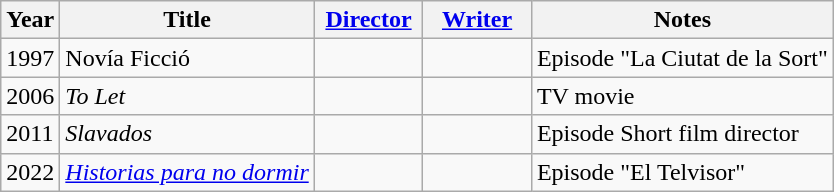<table class="wikitable sortable">
<tr>
<th>Year</th>
<th>Title</th>
<th width=65><a href='#'>Director</a></th>
<th width=65><a href='#'>Writer</a></th>
<th>Notes</th>
</tr>
<tr>
<td>1997</td>
<td>Novía Ficció</td>
<td></td>
<td></td>
<td>Episode "La Ciutat de la Sort"</td>
</tr>
<tr>
<td>2006</td>
<td><em>To Let</em></td>
<td></td>
<td></td>
<td>TV movie</td>
</tr>
<tr>
<td>2011</td>
<td><em>Slavados</em></td>
<td></td>
<td></td>
<td>Episode Short film director</td>
</tr>
<tr>
<td>2022</td>
<td><em><a href='#'>Historias para no dormir</a></em></td>
<td></td>
<td></td>
<td>Episode "El Telvisor"</td>
</tr>
</table>
